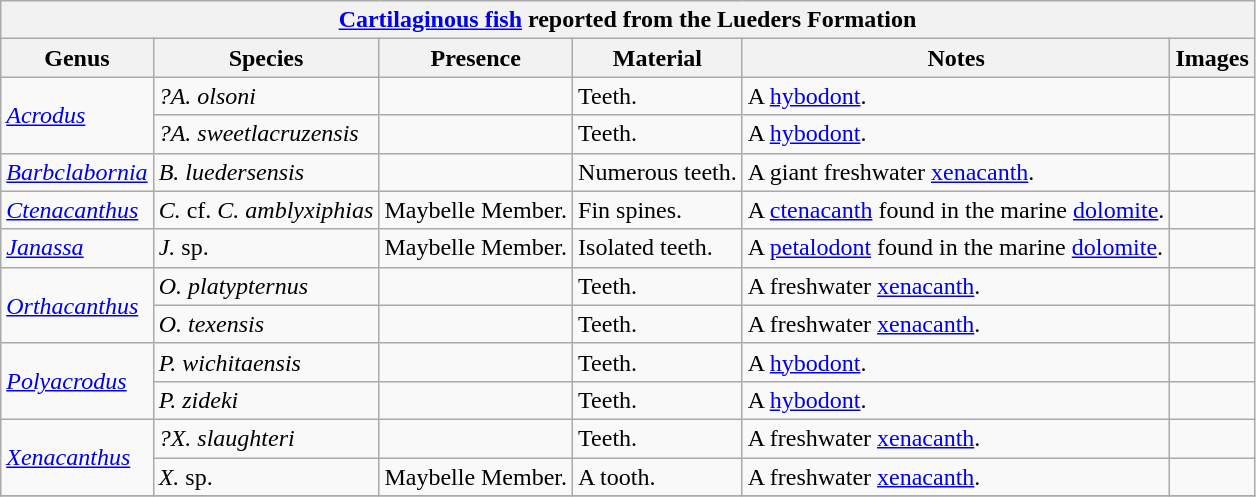<table class="wikitable" align="center">
<tr>
<th colspan="6" align="center"><strong><a href='#'>Cartilaginous fish</a> reported from the Lueders Formation</strong></th>
</tr>
<tr>
<th>Genus</th>
<th>Species</th>
<th>Presence</th>
<th><strong>Material</strong></th>
<th>Notes</th>
<th>Images</th>
</tr>
<tr>
<td rowspan="2"><em><a href='#'>Acrodus</a></em></td>
<td><em>?A. olsoni</em></td>
<td></td>
<td>Teeth.</td>
<td>A <a href='#'>hybodont</a>.</td>
<td></td>
</tr>
<tr>
<td><em>?A. sweetlacruzensis</em></td>
<td></td>
<td>Teeth.</td>
<td>A <a href='#'>hybodont</a>.</td>
<td></td>
</tr>
<tr>
<td><em><a href='#'>Barbclabornia</a></em></td>
<td><em>B. luedersensis</em></td>
<td></td>
<td>Numerous teeth.</td>
<td>A giant freshwater <a href='#'>xenacanth</a>.</td>
<td></td>
</tr>
<tr>
<td><em><a href='#'>Ctenacanthus</a></em></td>
<td><em>C.</em> cf. <em>C. amblyxiphias</em></td>
<td>Maybelle Member.</td>
<td>Fin spines.</td>
<td>A <a href='#'>ctenacanth</a> found in the marine <a href='#'>dolomite</a>.</td>
<td></td>
</tr>
<tr>
<td><em><a href='#'>Janassa</a></em></td>
<td><em>J.</em> sp.</td>
<td>Maybelle Member.</td>
<td>Isolated teeth.</td>
<td>A <a href='#'>petalodont</a> found in the marine <a href='#'>dolomite</a>.</td>
<td></td>
</tr>
<tr>
<td rowspan="2"><em><a href='#'>Orthacanthus</a></em></td>
<td><em>O. platypternus</em></td>
<td></td>
<td>Teeth.</td>
<td>A freshwater <a href='#'>xenacanth</a>.</td>
<td></td>
</tr>
<tr>
<td><em>O. texensis</em></td>
<td></td>
<td>Teeth.</td>
<td>A freshwater <a href='#'>xenacanth</a>.</td>
<td></td>
</tr>
<tr>
<td rowspan="2"><em><a href='#'>Polyacrodus</a></em></td>
<td><em>P. wichitaensis</em></td>
<td></td>
<td>Teeth.</td>
<td>A <a href='#'>hybodont</a>.</td>
<td></td>
</tr>
<tr>
<td><em>P. zideki</em></td>
<td></td>
<td>Teeth.</td>
<td>A <a href='#'>hybodont</a>.</td>
<td></td>
</tr>
<tr>
<td rowspan="2"><em><a href='#'>Xenacanthus</a></em></td>
<td><em>?X. slaughteri</em></td>
<td></td>
<td>Teeth.</td>
<td>A freshwater <a href='#'>xenacanth</a>.</td>
<td></td>
</tr>
<tr>
<td><em>X.</em> sp.</td>
<td>Maybelle Member.</td>
<td>A tooth.</td>
<td>A freshwater <a href='#'>xenacanth</a>.</td>
<td></td>
</tr>
<tr>
</tr>
</table>
